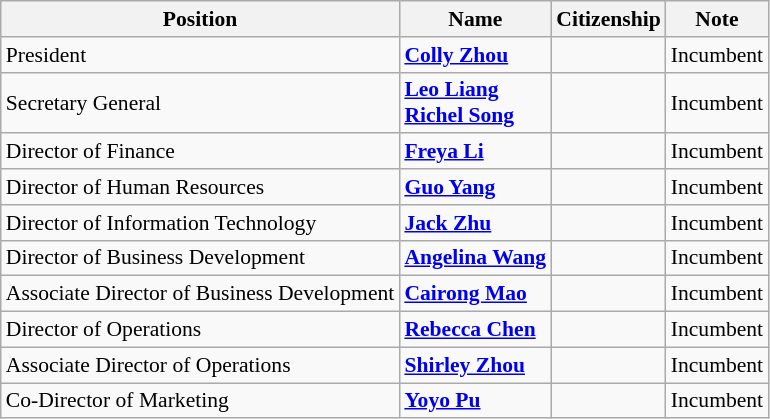<table class="wikitable" style="font-size:90%; text-align:left;">
<tr>
<th>Position</th>
<th>Name</th>
<th>Citizenship</th>
<th>Note</th>
</tr>
<tr>
<td>President</td>
<td><strong><a href='#'>Colly Zhou</a></strong></td>
<td></td>
<td>Incumbent</td>
</tr>
<tr>
<td>Secretary General</td>
<td><strong><a href='#'>Leo Liang</a></strong><br><strong><a href='#'>Richel Song</a></strong></td>
<td><br></td>
<td>Incumbent</td>
</tr>
<tr>
<td>Director of Finance</td>
<td><strong><a href='#'>Freya Li</a></strong></td>
<td></td>
<td>Incumbent</td>
</tr>
<tr>
<td>Director of Human Resources</td>
<td><strong><a href='#'>Guo Yang</a></strong></td>
<td></td>
<td>Incumbent</td>
</tr>
<tr>
<td>Director of Information Technology</td>
<td><strong><a href='#'>Jack Zhu</a></strong></td>
<td></td>
<td>Incumbent</td>
</tr>
<tr>
<td>Director of Business Development</td>
<td><strong><a href='#'>Angelina Wang</a></strong></td>
<td></td>
<td>Incumbent</td>
</tr>
<tr>
<td>Associate Director of Business Development</td>
<td><strong><a href='#'>Cairong Mao</a></strong></td>
<td></td>
<td>Incumbent</td>
</tr>
<tr>
<td>Director of Operations</td>
<td><strong><a href='#'>Rebecca Chen</a></strong></td>
<td></td>
<td>Incumbent</td>
</tr>
<tr>
<td>Associate Director of Operations</td>
<td><strong><a href='#'>Shirley Zhou</a></strong></td>
<td></td>
<td>Incumbent</td>
</tr>
<tr>
<td>Co-Director of Marketing</td>
<td><strong><a href='#'>Yoyo Pu</a></strong></td>
<td></td>
<td>Incumbent</td>
</tr>
</table>
